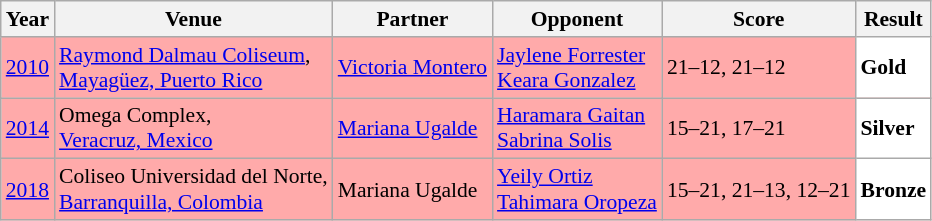<table class="sortable wikitable" style="font-size: 90%;">
<tr>
<th>Year</th>
<th>Venue</th>
<th>Partner</th>
<th>Opponent</th>
<th>Score</th>
<th>Result</th>
</tr>
<tr style="background:#FFAAAA">
<td align="center"><a href='#'>2010</a></td>
<td align="left"><a href='#'>Raymond Dalmau Coliseum</a>,<br><a href='#'>Mayagüez, Puerto Rico</a></td>
<td align="left"> <a href='#'>Victoria Montero</a></td>
<td align="left"> <a href='#'>Jaylene Forrester</a> <br>  <a href='#'>Keara Gonzalez</a></td>
<td align="left">21–12, 21–12</td>
<td style="text-align:left; background:white"> <strong>Gold</strong></td>
</tr>
<tr style="background:#FFAAAA">
<td align="center"><a href='#'>2014</a></td>
<td align="left">Omega Complex,<br><a href='#'>Veracruz, Mexico</a></td>
<td align="left"> <a href='#'>Mariana Ugalde</a></td>
<td align="left"> <a href='#'>Haramara Gaitan</a> <br>  <a href='#'>Sabrina Solis</a></td>
<td align="left">15–21, 17–21</td>
<td style="text-align:left; background:white"> <strong>Silver</strong></td>
</tr>
<tr style="background:#FFAAAA">
<td align="center"><a href='#'>2018</a></td>
<td align="left">Coliseo Universidad del Norte,<br><a href='#'>Barranquilla, Colombia</a></td>
<td align="left"> Mariana Ugalde</td>
<td align="left"> <a href='#'>Yeily Ortiz</a> <br>  <a href='#'>Tahimara Oropeza</a></td>
<td align="left">15–21, 21–13, 12–21</td>
<td style="text-align:left; background:white"> <strong>Bronze</strong></td>
</tr>
</table>
